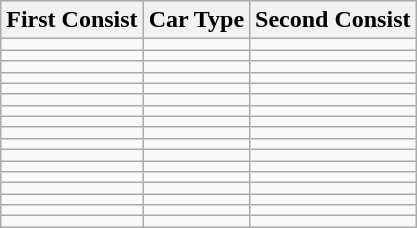<table class="wikitable">
<tr>
<th>First Consist</th>
<th>Car Type</th>
<th>Second Consist</th>
</tr>
<tr>
<td></td>
<td></td>
<td></td>
</tr>
<tr>
<td></td>
<td></td>
<td></td>
</tr>
<tr>
<td></td>
<td></td>
<td></td>
</tr>
<tr>
<td></td>
<td></td>
<td></td>
</tr>
<tr>
<td></td>
<td></td>
<td></td>
</tr>
<tr>
<td></td>
<td></td>
<td></td>
</tr>
<tr>
<td></td>
<td></td>
<td></td>
</tr>
<tr>
<td></td>
<td></td>
<td></td>
</tr>
<tr>
<td></td>
<td></td>
<td></td>
</tr>
<tr>
<td></td>
<td></td>
<td></td>
</tr>
<tr>
<td></td>
<td></td>
<td></td>
</tr>
<tr>
<td></td>
<td></td>
<td></td>
</tr>
<tr>
<td></td>
<td></td>
<td></td>
</tr>
<tr>
<td></td>
<td></td>
<td></td>
</tr>
<tr>
<td></td>
<td></td>
<td></td>
</tr>
<tr>
<td></td>
<td></td>
<td></td>
</tr>
<tr>
<td></td>
<td></td>
<td></td>
</tr>
</table>
